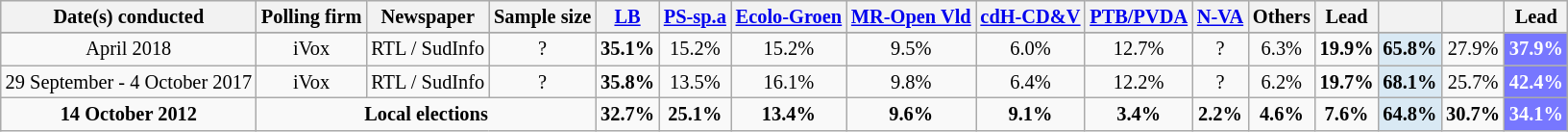<table class="wikitable sortable" style="text-align:center; font-size:85%; line-height:16px;">
<tr style="background-color:#E9E9E9">
<th rowspan="1">Date(s) conducted</th>
<th rowspan="1">Polling firm</th>
<th rowspan="1">Newspaper</th>
<th rowspan="1">Sample size</th>
<th><a href='#'><span>LB</span></a></th>
<th><a href='#'><span>PS-sp.a</span></a></th>
<th><a href='#'><span>Ecolo-Groen</span></a></th>
<th><a href='#'><span>MR-Open Vld</span></a></th>
<th><a href='#'><span>cdH-CD&V</span></a></th>
<th><a href='#'><span>PTB/PVDA</span></a></th>
<th><a href='#'><span>N-VA</span></a></th>
<th rowspan="1">Others</th>
<th rowspan="1">Lead</th>
<th></th>
<th></th>
<th rowspan="1">Lead</th>
</tr>
<tr style="background:#EFEFEF; font-weight:bold;">
</tr>
<tr>
<td>April 2018</td>
<td>iVox</td>
<td>RTL / SudInfo </td>
<td>?</td>
<td><strong>35.1%</strong></td>
<td>15.2%</td>
<td>15.2%</td>
<td>9.5%</td>
<td>6.0%</td>
<td>12.7%</td>
<td>?</td>
<td>6.3%</td>
<td><strong>19.9%</strong></td>
<td style="background:#D9E9F4"><strong>65.8%</strong></td>
<td>27.9%</td>
<td style="background:#7777FF;color:white;"><strong>37.9%</strong></td>
</tr>
<tr>
<td>29 September - 4 October 2017</td>
<td>iVox</td>
<td>RTL / SudInfo </td>
<td>?</td>
<td><strong>35.8%</strong></td>
<td>13.5%</td>
<td>16.1%</td>
<td>9.8%</td>
<td>6.4%</td>
<td>12.2%</td>
<td>?</td>
<td>6.2%</td>
<td><strong>19.7%</strong></td>
<td style="background:#D9E9F4"><strong>68.1%</strong></td>
<td>25.7%</td>
<td style="background:#7777FF;color:white;"><strong>42.4%</strong></td>
</tr>
<tr>
<td><strong>14 October 2012</strong></td>
<td colspan="3"><strong>Local elections</strong></td>
<td><strong>32.7%</strong></td>
<td><strong>25.1%</strong></td>
<td><strong>13.4%</strong></td>
<td><strong>9.6%</strong></td>
<td><strong>9.1%</strong></td>
<td><strong>3.4%</strong></td>
<td><strong>2.2%</strong></td>
<td><strong>4.6%</strong></td>
<td><strong>7.6%</strong></td>
<td style="background:#D9E9F4"><strong>64.8%</strong></td>
<td><strong>30.7%</strong></td>
<td style="background:#7777FF;color:white;"><strong>34.1%</strong></td>
</tr>
</table>
